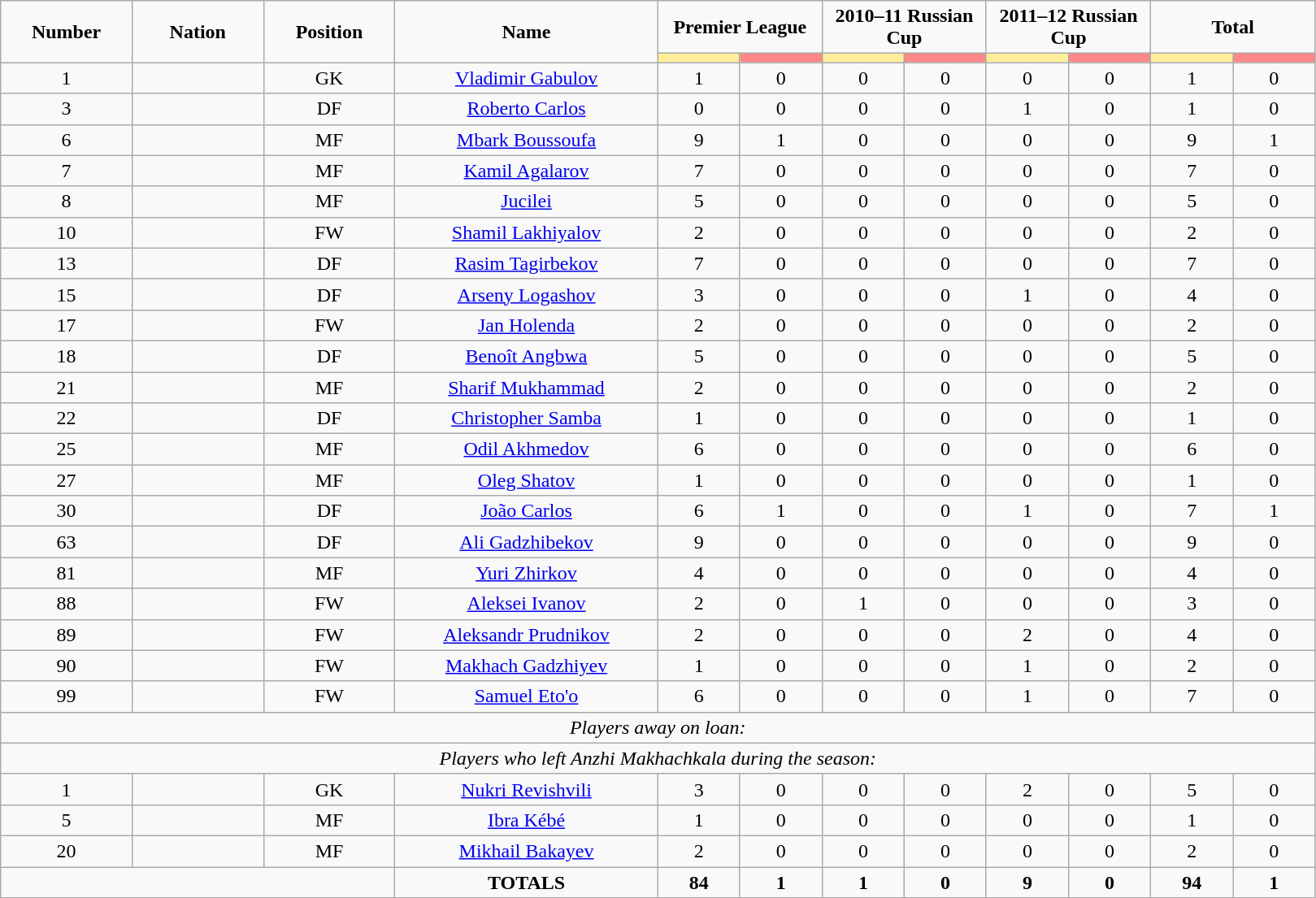<table class="wikitable" style="font-size: 100%; text-align: center;">
<tr>
<td rowspan="2" width="10%" align="center"><strong>Number</strong></td>
<td rowspan="2" width="10%" align="center"><strong>Nation</strong></td>
<td rowspan="2" width="10%" align="center"><strong>Position</strong></td>
<td rowspan="2" width="20%" align="center"><strong>Name</strong></td>
<td colspan="2" align="center"><strong>Premier League</strong></td>
<td colspan="2" align="center"><strong>2010–11 Russian Cup</strong></td>
<td colspan="2" align="center"><strong>2011–12 Russian Cup</strong></td>
<td colspan="2" align="center"><strong>Total</strong></td>
</tr>
<tr>
<th width=60 style="background: #FFEE99"></th>
<th width=60 style="background: #FF8888"></th>
<th width=60 style="background: #FFEE99"></th>
<th width=60 style="background: #FF8888"></th>
<th width=60 style="background: #FFEE99"></th>
<th width=60 style="background: #FF8888"></th>
<th width=60 style="background: #FFEE99"></th>
<th width=60 style="background: #FF8888"></th>
</tr>
<tr>
<td>1</td>
<td></td>
<td>GK</td>
<td><a href='#'>Vladimir Gabulov</a></td>
<td>1</td>
<td>0</td>
<td>0</td>
<td>0</td>
<td>0</td>
<td>0</td>
<td>1</td>
<td>0</td>
</tr>
<tr>
<td>3</td>
<td></td>
<td>DF</td>
<td><a href='#'>Roberto Carlos</a></td>
<td>0</td>
<td>0</td>
<td>0</td>
<td>0</td>
<td>1</td>
<td>0</td>
<td>1</td>
<td>0</td>
</tr>
<tr>
<td>6</td>
<td></td>
<td>MF</td>
<td><a href='#'>Mbark Boussoufa</a></td>
<td>9</td>
<td>1</td>
<td>0</td>
<td>0</td>
<td>0</td>
<td>0</td>
<td>9</td>
<td>1</td>
</tr>
<tr>
<td>7</td>
<td></td>
<td>MF</td>
<td><a href='#'>Kamil Agalarov</a></td>
<td>7</td>
<td>0</td>
<td>0</td>
<td>0</td>
<td>0</td>
<td>0</td>
<td>7</td>
<td>0</td>
</tr>
<tr>
<td>8</td>
<td></td>
<td>MF</td>
<td><a href='#'>Jucilei</a></td>
<td>5</td>
<td>0</td>
<td>0</td>
<td>0</td>
<td>0</td>
<td>0</td>
<td>5</td>
<td>0</td>
</tr>
<tr>
<td>10</td>
<td></td>
<td>FW</td>
<td><a href='#'>Shamil Lakhiyalov</a></td>
<td>2</td>
<td>0</td>
<td>0</td>
<td>0</td>
<td>0</td>
<td>0</td>
<td>2</td>
<td>0</td>
</tr>
<tr>
<td>13</td>
<td></td>
<td>DF</td>
<td><a href='#'>Rasim Tagirbekov</a></td>
<td>7</td>
<td>0</td>
<td>0</td>
<td>0</td>
<td>0</td>
<td>0</td>
<td>7</td>
<td>0</td>
</tr>
<tr>
<td>15</td>
<td></td>
<td>DF</td>
<td><a href='#'>Arseny Logashov</a></td>
<td>3</td>
<td>0</td>
<td>0</td>
<td>0</td>
<td>1</td>
<td>0</td>
<td>4</td>
<td>0</td>
</tr>
<tr>
<td>17</td>
<td></td>
<td>FW</td>
<td><a href='#'>Jan Holenda</a></td>
<td>2</td>
<td>0</td>
<td>0</td>
<td>0</td>
<td>0</td>
<td>0</td>
<td>2</td>
<td>0</td>
</tr>
<tr>
<td>18</td>
<td></td>
<td>DF</td>
<td><a href='#'>Benoît Angbwa</a></td>
<td>5</td>
<td>0</td>
<td>0</td>
<td>0</td>
<td>0</td>
<td>0</td>
<td>5</td>
<td>0</td>
</tr>
<tr>
<td>21</td>
<td></td>
<td>MF</td>
<td><a href='#'>Sharif Mukhammad</a></td>
<td>2</td>
<td>0</td>
<td>0</td>
<td>0</td>
<td>0</td>
<td>0</td>
<td>2</td>
<td>0</td>
</tr>
<tr>
<td>22</td>
<td></td>
<td>DF</td>
<td><a href='#'>Christopher Samba</a></td>
<td>1</td>
<td>0</td>
<td>0</td>
<td>0</td>
<td>0</td>
<td>0</td>
<td>1</td>
<td>0</td>
</tr>
<tr>
<td>25</td>
<td></td>
<td>MF</td>
<td><a href='#'>Odil Akhmedov</a></td>
<td>6</td>
<td>0</td>
<td>0</td>
<td>0</td>
<td>0</td>
<td>0</td>
<td>6</td>
<td>0</td>
</tr>
<tr>
<td>27</td>
<td></td>
<td>MF</td>
<td><a href='#'>Oleg Shatov</a></td>
<td>1</td>
<td>0</td>
<td>0</td>
<td>0</td>
<td>0</td>
<td>0</td>
<td>1</td>
<td>0</td>
</tr>
<tr>
<td>30</td>
<td></td>
<td>DF</td>
<td><a href='#'>João Carlos</a></td>
<td>6</td>
<td>1</td>
<td>0</td>
<td>0</td>
<td>1</td>
<td>0</td>
<td>7</td>
<td>1</td>
</tr>
<tr>
<td>63</td>
<td></td>
<td>DF</td>
<td><a href='#'>Ali Gadzhibekov</a></td>
<td>9</td>
<td>0</td>
<td>0</td>
<td>0</td>
<td>0</td>
<td>0</td>
<td>9</td>
<td>0</td>
</tr>
<tr>
<td>81</td>
<td></td>
<td>MF</td>
<td><a href='#'>Yuri Zhirkov</a></td>
<td>4</td>
<td>0</td>
<td>0</td>
<td>0</td>
<td>0</td>
<td>0</td>
<td>4</td>
<td>0</td>
</tr>
<tr>
<td>88</td>
<td></td>
<td>FW</td>
<td><a href='#'>Aleksei Ivanov</a></td>
<td>2</td>
<td>0</td>
<td>1</td>
<td>0</td>
<td>0</td>
<td>0</td>
<td>3</td>
<td>0</td>
</tr>
<tr>
<td>89</td>
<td></td>
<td>FW</td>
<td><a href='#'>Aleksandr Prudnikov</a></td>
<td>2</td>
<td>0</td>
<td>0</td>
<td>0</td>
<td>2</td>
<td>0</td>
<td>4</td>
<td>0</td>
</tr>
<tr>
<td>90</td>
<td></td>
<td>FW</td>
<td><a href='#'>Makhach Gadzhiyev</a></td>
<td>1</td>
<td>0</td>
<td>0</td>
<td>0</td>
<td>1</td>
<td>0</td>
<td>2</td>
<td>0</td>
</tr>
<tr>
<td>99</td>
<td></td>
<td>FW</td>
<td><a href='#'>Samuel Eto'o</a></td>
<td>6</td>
<td>0</td>
<td>0</td>
<td>0</td>
<td>1</td>
<td>0</td>
<td>7</td>
<td>0</td>
</tr>
<tr>
<td colspan="14"><em>Players away on loan:</em></td>
</tr>
<tr>
<td colspan="14"><em>Players who left Anzhi Makhachkala during the season:</em></td>
</tr>
<tr>
<td>1</td>
<td></td>
<td>GK</td>
<td><a href='#'>Nukri Revishvili</a></td>
<td>3</td>
<td>0</td>
<td>0</td>
<td>0</td>
<td>2</td>
<td>0</td>
<td>5</td>
<td>0</td>
</tr>
<tr>
<td>5</td>
<td></td>
<td>MF</td>
<td><a href='#'>Ibra Kébé</a></td>
<td>1</td>
<td>0</td>
<td>0</td>
<td>0</td>
<td>0</td>
<td>0</td>
<td>1</td>
<td>0</td>
</tr>
<tr>
<td>20</td>
<td></td>
<td>MF</td>
<td><a href='#'>Mikhail Bakayev</a></td>
<td>2</td>
<td>0</td>
<td>0</td>
<td>0</td>
<td>0</td>
<td>0</td>
<td>2</td>
<td>0</td>
</tr>
<tr>
<td colspan="3"></td>
<td><strong>TOTALS</strong></td>
<td><strong>84</strong></td>
<td><strong>1</strong></td>
<td><strong>1</strong></td>
<td><strong>0</strong></td>
<td><strong>9</strong></td>
<td><strong>0</strong></td>
<td><strong>94</strong></td>
<td><strong>1</strong></td>
</tr>
</table>
